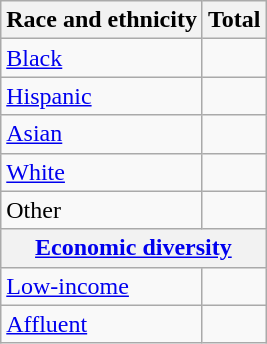<table class="wikitable floatright sortable collapsible"; text-align:right; font-size:80%;">
<tr>
<th>Race and ethnicity</th>
<th colspan="2" data-sort-type=number>Total</th>
</tr>
<tr>
<td><a href='#'>Black</a></td>
<td align=right></td>
</tr>
<tr>
<td><a href='#'>Hispanic</a></td>
<td align=right></td>
</tr>
<tr>
<td><a href='#'>Asian</a></td>
<td align=right></td>
</tr>
<tr>
<td><a href='#'>White</a></td>
<td align=right></td>
</tr>
<tr>
<td>Other</td>
<td align=right></td>
</tr>
<tr>
<th colspan="4" data-sort-type=number><a href='#'>Economic diversity</a></th>
</tr>
<tr>
<td><a href='#'>Low-income</a></td>
<td align=right></td>
</tr>
<tr>
<td><a href='#'>Affluent</a></td>
<td align=right></td>
</tr>
</table>
